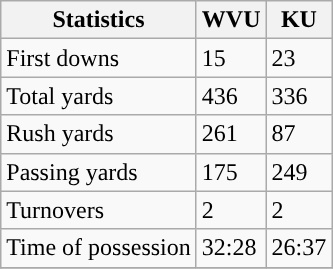<table class="wikitable" style="float: left;">
<tr>
<th>Statistics</th>
<th>WVU</th>
<th>KU</th>
</tr>
<tr>
<td>First downs</td>
<td>15</td>
<td>23</td>
</tr>
<tr>
<td>Total yards</td>
<td>436</td>
<td>336</td>
</tr>
<tr>
<td>Rush yards</td>
<td>261</td>
<td>87</td>
</tr>
<tr>
<td>Passing yards</td>
<td>175</td>
<td>249</td>
</tr>
<tr>
<td>Turnovers</td>
<td>2</td>
<td>2</td>
</tr>
<tr>
<td>Time of possession</td>
<td>32:28</td>
<td>26:37</td>
</tr>
<tr>
</tr>
</table>
